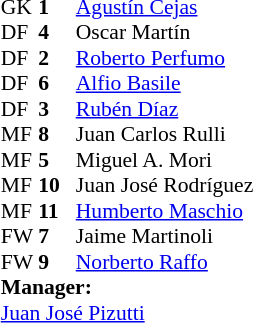<table style="font-size:90%; margin:0.2em auto;" cellspacing="0" cellpadding="0">
<tr>
<th width="25"></th>
<th width="25"></th>
</tr>
<tr>
<td>GK</td>
<td><strong>1</strong></td>
<td> <a href='#'>Agustín Cejas</a></td>
</tr>
<tr>
<td>DF</td>
<td><strong>4</strong></td>
<td> Oscar Martín</td>
</tr>
<tr>
<td>DF</td>
<td><strong>2</strong></td>
<td> <a href='#'>Roberto Perfumo</a></td>
</tr>
<tr>
<td>DF</td>
<td><strong>6</strong></td>
<td> <a href='#'>Alfio Basile</a></td>
</tr>
<tr>
<td>DF</td>
<td><strong>3</strong></td>
<td> <a href='#'>Rubén Díaz</a></td>
</tr>
<tr>
<td>MF</td>
<td><strong>8</strong></td>
<td> Juan Carlos Rulli</td>
</tr>
<tr>
<td>MF</td>
<td><strong>5</strong></td>
<td> Miguel A. Mori</td>
</tr>
<tr>
<td>MF</td>
<td><strong>10</strong></td>
<td> Juan José Rodríguez</td>
</tr>
<tr>
<td>MF</td>
<td><strong>11</strong></td>
<td> <a href='#'>Humberto Maschio</a></td>
</tr>
<tr>
<td>FW</td>
<td><strong>7</strong></td>
<td> Jaime Martinoli</td>
</tr>
<tr>
<td>FW</td>
<td><strong>9</strong></td>
<td> <a href='#'>Norberto Raffo</a></td>
</tr>
<tr>
<td colspan=3><strong>Manager:</strong></td>
</tr>
<tr>
<td colspan=4> <a href='#'>Juan José Pizutti</a></td>
</tr>
</table>
